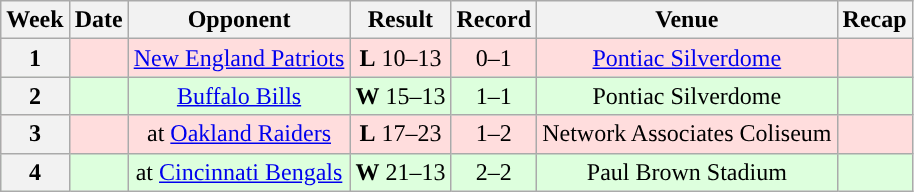<table class="wikitable" style="text-align:center">
<tr>
<th>Week</th>
<th>Date</th>
<th>Opponent</th>
<th>Result</th>
<th>Record</th>
<th>Venue</th>
<th>Recap</th>
</tr>
<tr style="background:#ffdddd">
<th>1</th>
<td></td>
<td><a href='#'>New England Patriots</a></td>
<td><strong>L</strong> 10–13</td>
<td>0–1</td>
<td><a href='#'>Pontiac Silverdome</a></td>
<td></td>
</tr>
<tr style="background:#ddffdd">
<th>2</th>
<td></td>
<td><a href='#'>Buffalo Bills</a></td>
<td><strong>W</strong> 15–13</td>
<td>1–1</td>
<td>Pontiac Silverdome</td>
<td></td>
</tr>
<tr style="background:#ffdddd">
<th>3</th>
<td></td>
<td>at <a href='#'>Oakland Raiders</a></td>
<td><strong>L</strong> 17–23</td>
<td>1–2</td>
<td>Network Associates Coliseum</td>
<td></td>
</tr>
<tr style="background:#ddffdd">
<th>4</th>
<td></td>
<td>at <a href='#'>Cincinnati Bengals</a></td>
<td><strong>W</strong> 21–13</td>
<td>2–2</td>
<td>Paul Brown Stadium</td>
<td></td>
</tr>
</table>
